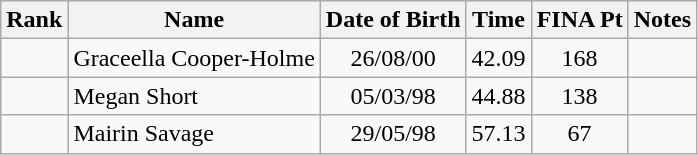<table class="wikitable sortable" style="text-align:center">
<tr>
<th>Rank</th>
<th>Name</th>
<th>Date of Birth</th>
<th>Time</th>
<th>FINA Pt</th>
<th>Notes</th>
</tr>
<tr>
<td></td>
<td align=left> Graceella Cooper-Holme</td>
<td>26/08/00</td>
<td>42.09</td>
<td>168</td>
<td></td>
</tr>
<tr>
<td></td>
<td align=left> Megan Short</td>
<td>05/03/98</td>
<td>44.88</td>
<td>138</td>
<td></td>
</tr>
<tr>
<td></td>
<td align=left> Mairin Savage</td>
<td>29/05/98</td>
<td>57.13</td>
<td>67</td>
<td></td>
</tr>
</table>
